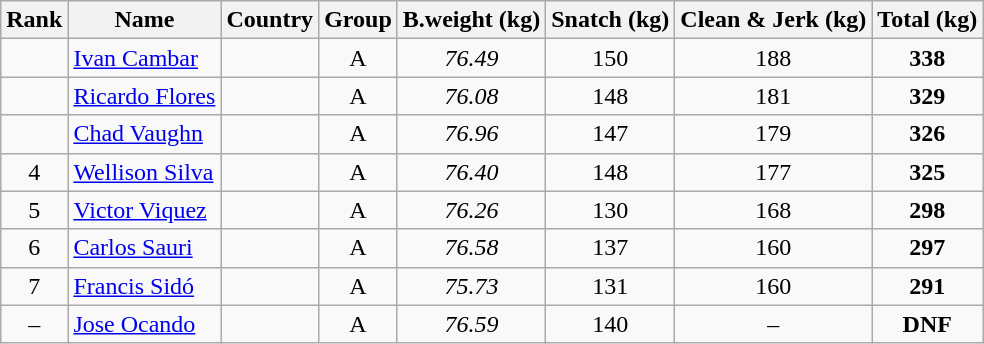<table class="wikitable sortable" style="text-align:center;">
<tr>
<th>Rank</th>
<th>Name</th>
<th>Country</th>
<th>Group</th>
<th>B.weight (kg)</th>
<th>Snatch (kg)</th>
<th>Clean & Jerk (kg)</th>
<th>Total (kg)</th>
</tr>
<tr>
<td></td>
<td align=left><a href='#'>Ivan Cambar</a></td>
<td align=left></td>
<td>A</td>
<td><em>76.49</em></td>
<td>150</td>
<td>188</td>
<td><strong>338</strong></td>
</tr>
<tr>
<td></td>
<td align=left><a href='#'>Ricardo Flores</a></td>
<td align=left></td>
<td>A</td>
<td><em>76.08</em></td>
<td>148</td>
<td>181</td>
<td><strong>329</strong></td>
</tr>
<tr>
<td></td>
<td align=left><a href='#'>Chad Vaughn</a></td>
<td align=left></td>
<td>A</td>
<td><em>76.96</em></td>
<td>147</td>
<td>179</td>
<td><strong>326</strong></td>
</tr>
<tr>
<td>4</td>
<td align=left><a href='#'>Wellison Silva</a></td>
<td align=left></td>
<td>A</td>
<td><em>76.40</em></td>
<td>148</td>
<td>177</td>
<td><strong>325</strong></td>
</tr>
<tr>
<td>5</td>
<td align=left><a href='#'>Victor Viquez</a></td>
<td align=left></td>
<td>A</td>
<td><em>76.26</em></td>
<td>130</td>
<td>168</td>
<td><strong>298</strong></td>
</tr>
<tr>
<td>6</td>
<td align=left><a href='#'>Carlos Sauri</a></td>
<td align=left></td>
<td>A</td>
<td><em>76.58</em></td>
<td>137</td>
<td>160</td>
<td><strong>297</strong></td>
</tr>
<tr>
<td>7</td>
<td align=left><a href='#'>Francis Sidó</a></td>
<td align=left></td>
<td>A</td>
<td><em>75.73</em></td>
<td>131</td>
<td>160</td>
<td><strong>291</strong></td>
</tr>
<tr>
<td>–</td>
<td align=left><a href='#'>Jose Ocando</a></td>
<td align=left></td>
<td>A</td>
<td><em>76.59</em></td>
<td>140</td>
<td>–</td>
<td><strong>DNF</strong></td>
</tr>
</table>
